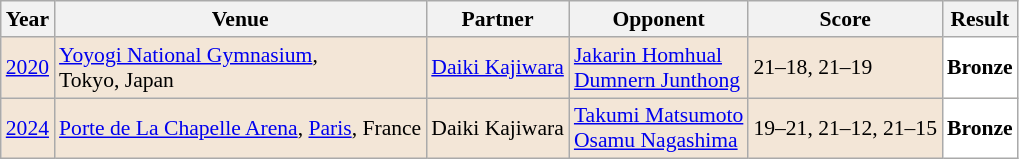<table class="sortable wikitable" style="font-size: 90%;">
<tr>
<th>Year</th>
<th>Venue</th>
<th>Partner</th>
<th>Opponent</th>
<th>Score</th>
<th>Result</th>
</tr>
<tr style="background:#F3E6D7">
<td align="center"><a href='#'>2020</a></td>
<td align="left"><a href='#'>Yoyogi National Gymnasium</a>,<br>Tokyo, Japan</td>
<td align="left"> <a href='#'>Daiki Kajiwara</a></td>
<td align="left"> <a href='#'>Jakarin Homhual</a><br> <a href='#'>Dumnern Junthong</a></td>
<td align="left">21–18, 21–19</td>
<td style="text-align:left; background:white"> <strong>Bronze</strong></td>
</tr>
<tr style="background:#F3E6D7">
<td align="center"><a href='#'>2024</a></td>
<td align="left"><a href='#'>Porte de La Chapelle Arena</a>, <a href='#'>Paris</a>, France</td>
<td align="left"> Daiki Kajiwara</td>
<td align="left"> <a href='#'>Takumi Matsumoto</a><br> <a href='#'>Osamu Nagashima</a></td>
<td align="left">19–21, 21–12, 21–15</td>
<td style="text-align:left; background:white"> <strong>Bronze</strong></td>
</tr>
</table>
